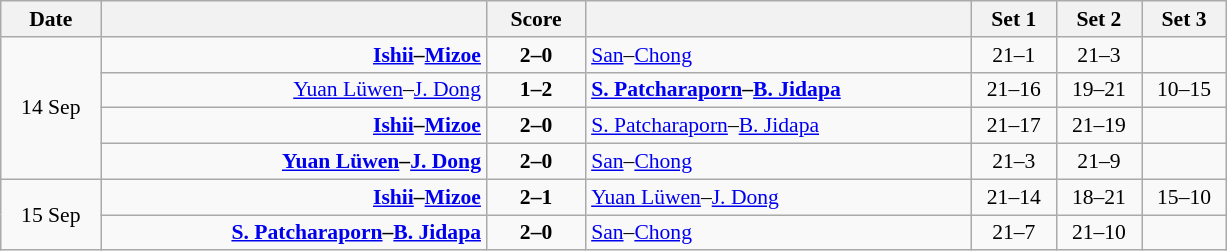<table class="wikitable" style="text-align: center; font-size:90% ">
<tr>
<th width="60">Date</th>
<th align="right" width="250"></th>
<th width="60">Score</th>
<th align="left" width="250"></th>
<th width="50">Set 1</th>
<th width="50">Set 2</th>
<th width="50">Set 3</th>
</tr>
<tr>
<td rowspan=4>14 Sep</td>
<td align=right><strong><a href='#'>Ishii</a>–<a href='#'>Mizoe</a> </strong></td>
<td align=center><strong>2–0</strong></td>
<td align=left> <a href='#'>San</a>–<a href='#'>Chong</a></td>
<td>21–1</td>
<td>21–3</td>
<td></td>
</tr>
<tr>
<td align=right><a href='#'>Yuan Lüwen</a>–<a href='#'>J. Dong</a> </td>
<td align=center><strong>1–2</strong></td>
<td align=left><strong> <a href='#'>S. Patcharaporn</a>–<a href='#'>B. Jidapa</a></strong></td>
<td>21–16</td>
<td>19–21</td>
<td>10–15</td>
</tr>
<tr>
<td align=right><strong><a href='#'>Ishii</a>–<a href='#'>Mizoe</a> </strong></td>
<td align=center><strong>2–0</strong></td>
<td align=left> <a href='#'>S. Patcharaporn</a>–<a href='#'>B. Jidapa</a></td>
<td>21–17</td>
<td>21–19</td>
<td></td>
</tr>
<tr>
<td align=right><strong><a href='#'>Yuan Lüwen</a>–<a href='#'>J. Dong</a> </strong></td>
<td align=center><strong>2–0</strong></td>
<td align=left> <a href='#'>San</a>–<a href='#'>Chong</a></td>
<td>21–3</td>
<td>21–9</td>
<td></td>
</tr>
<tr>
<td rowspan=2>15 Sep</td>
<td align=right><strong><a href='#'>Ishii</a>–<a href='#'>Mizoe</a> </strong></td>
<td align=center><strong>2–1</strong></td>
<td align=left> <a href='#'>Yuan Lüwen</a>–<a href='#'>J. Dong</a></td>
<td>21–14</td>
<td>18–21</td>
<td>15–10</td>
</tr>
<tr>
<td align=right><strong><a href='#'>S. Patcharaporn</a>–<a href='#'>B. Jidapa</a> </strong></td>
<td align=center><strong>2–0</strong></td>
<td align=left> <a href='#'>San</a>–<a href='#'>Chong</a></td>
<td>21–7</td>
<td>21–10</td>
<td></td>
</tr>
</table>
